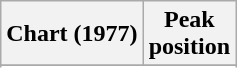<table class="wikitable plainrowheaders sortable" style="text-align:center;">
<tr>
<th scope="col">Chart (1977)</th>
<th scope="col">Peak<br>position</th>
</tr>
<tr>
</tr>
<tr>
</tr>
</table>
